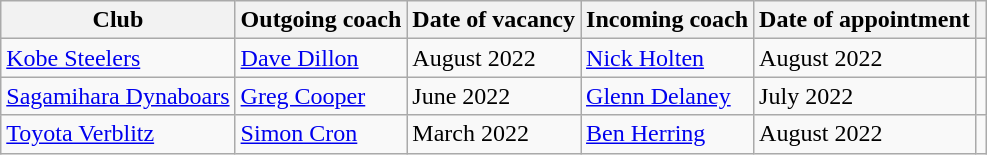<table class="wikitable">
<tr>
<th>Club</th>
<th>Outgoing coach</th>
<th>Date of vacancy</th>
<th>Incoming coach</th>
<th>Date of appointment</th>
<th></th>
</tr>
<tr>
<td><a href='#'>Kobe Steelers</a><br></td>
<td> <a href='#'>Dave Dillon</a></td>
<td>August 2022</td>
<td> <a href='#'>Nick Holten</a></td>
<td>August 2022</td>
<td align=center></td>
</tr>
<tr>
<td><a href='#'>Sagamihara Dynaboars</a><br></td>
<td> <a href='#'>Greg Cooper</a></td>
<td>June 2022</td>
<td> <a href='#'>Glenn Delaney</a></td>
<td>July 2022</td>
<td align=center></td>
</tr>
<tr>
<td><a href='#'>Toyota Verblitz</a><br></td>
<td> <a href='#'>Simon Cron</a></td>
<td>March 2022</td>
<td> <a href='#'>Ben Herring</a></td>
<td>August 2022</td>
<td align=center></td>
</tr>
</table>
